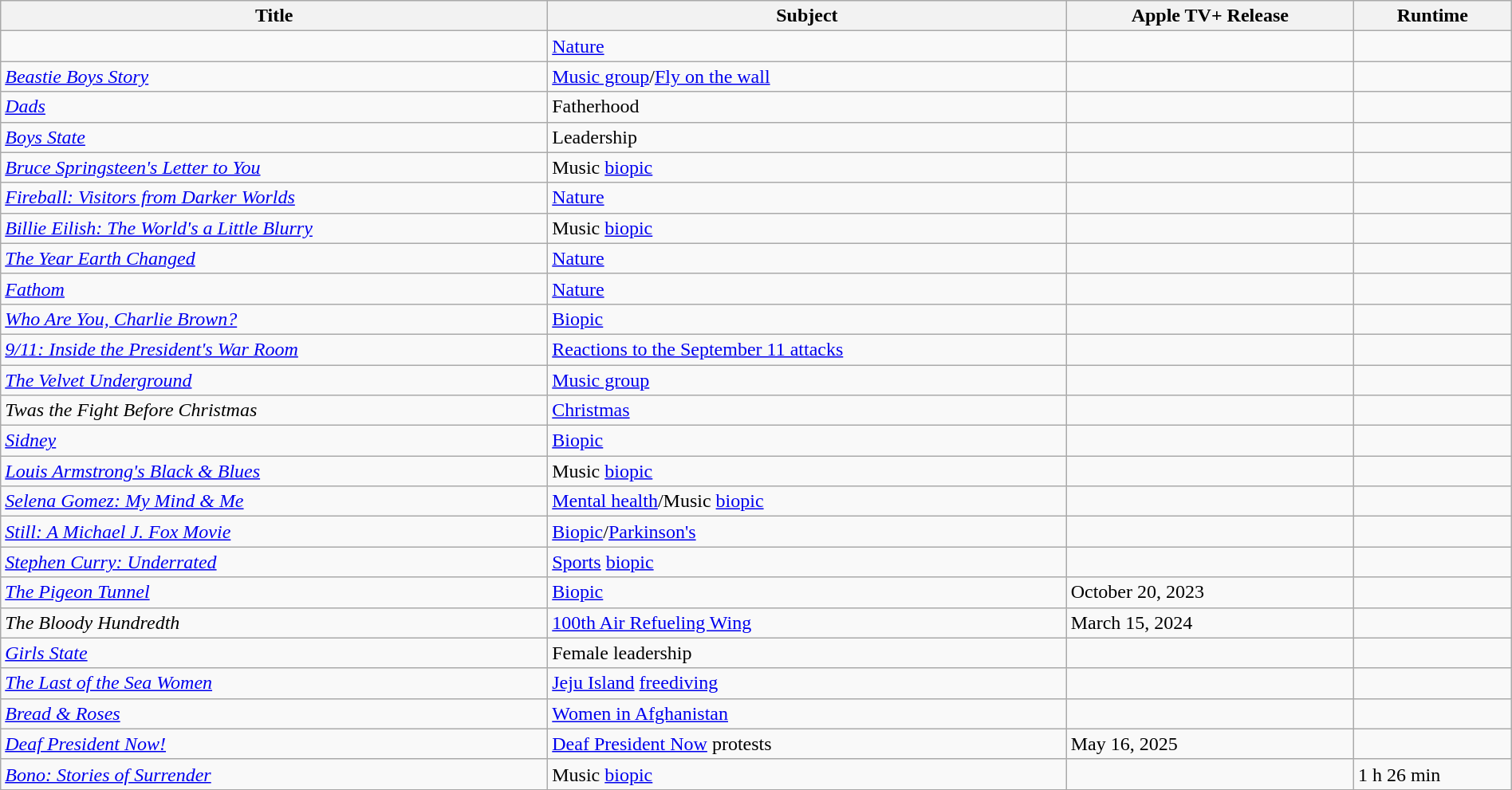<table class="wikitable sortable" style="width:100%">
<tr>
<th>Title</th>
<th>Subject</th>
<th>Apple TV+ Release</th>
<th>Runtime</th>
</tr>
<tr>
<td></td>
<td><a href='#'>Nature</a></td>
<td></td>
<td></td>
</tr>
<tr>
<td><em><a href='#'>Beastie Boys Story</a></em></td>
<td><a href='#'>Music group</a>/<a href='#'>Fly on the wall</a></td>
<td></td>
<td></td>
</tr>
<tr>
<td><em><a href='#'>Dads</a></em></td>
<td>Fatherhood</td>
<td></td>
<td></td>
</tr>
<tr>
<td><em><a href='#'>Boys State</a></em></td>
<td>Leadership</td>
<td></td>
<td></td>
</tr>
<tr>
<td><em><a href='#'>Bruce Springsteen's Letter to You</a></em></td>
<td>Music <a href='#'>biopic</a></td>
<td></td>
<td></td>
</tr>
<tr>
<td><em><a href='#'>Fireball: Visitors from Darker Worlds</a></em></td>
<td><a href='#'>Nature</a></td>
<td></td>
<td></td>
</tr>
<tr>
<td><em><a href='#'>Billie Eilish: The World's a Little Blurry</a></em></td>
<td>Music <a href='#'>biopic</a></td>
<td></td>
<td></td>
</tr>
<tr>
<td><em><a href='#'>The Year Earth Changed</a></em></td>
<td><a href='#'>Nature</a></td>
<td></td>
<td></td>
</tr>
<tr>
<td><em><a href='#'>Fathom</a></em></td>
<td><a href='#'>Nature</a></td>
<td></td>
<td></td>
</tr>
<tr>
<td><em><a href='#'>Who Are You, Charlie Brown?</a></em></td>
<td><a href='#'>Biopic</a></td>
<td></td>
<td></td>
</tr>
<tr>
<td><em><a href='#'>9/11: Inside the President's War Room</a></em></td>
<td><a href='#'>Reactions to the September 11 attacks</a></td>
<td></td>
<td></td>
</tr>
<tr>
<td><em><a href='#'>The Velvet Underground</a></em></td>
<td><a href='#'>Music group</a></td>
<td></td>
<td></td>
</tr>
<tr>
<td><em>Twas the Fight Before Christmas</em></td>
<td><a href='#'>Christmas</a></td>
<td></td>
<td></td>
</tr>
<tr>
<td><em><a href='#'>Sidney</a></em></td>
<td><a href='#'>Biopic</a></td>
<td></td>
<td></td>
</tr>
<tr>
<td><em><a href='#'>Louis Armstrong's Black & Blues</a></em></td>
<td>Music <a href='#'>biopic</a></td>
<td></td>
<td></td>
</tr>
<tr>
<td><em><a href='#'>Selena Gomez: My Mind & Me</a></em></td>
<td><a href='#'>Mental health</a>/Music <a href='#'>biopic</a></td>
<td></td>
<td></td>
</tr>
<tr>
<td><em><a href='#'>Still: A Michael J. Fox Movie</a></em></td>
<td><a href='#'>Biopic</a>/<a href='#'>Parkinson's</a></td>
<td></td>
<td></td>
</tr>
<tr>
<td><em><a href='#'>Stephen Curry: Underrated</a></em></td>
<td><a href='#'>Sports</a> <a href='#'>biopic</a></td>
<td></td>
<td></td>
</tr>
<tr>
<td><em><a href='#'>The Pigeon Tunnel</a></em></td>
<td><a href='#'>Biopic</a></td>
<td>October 20, 2023</td>
<td></td>
</tr>
<tr>
<td><em>The Bloody Hundredth</em></td>
<td><a href='#'>100th Air Refueling Wing</a></td>
<td>March 15, 2024</td>
<td></td>
</tr>
<tr>
<td><em><a href='#'>Girls State</a></em></td>
<td>Female leadership</td>
<td></td>
<td></td>
</tr>
<tr>
<td><em><a href='#'>The Last of the Sea Women</a></em></td>
<td><a href='#'>Jeju Island</a> <a href='#'>freediving</a></td>
<td></td>
<td></td>
</tr>
<tr>
<td><em><a href='#'>Bread & Roses</a></em></td>
<td><a href='#'>Women in Afghanistan</a></td>
<td></td>
<td></td>
</tr>
<tr>
<td><em><a href='#'>Deaf President Now!</a></em></td>
<td><a href='#'>Deaf President Now</a> protests</td>
<td>May 16, 2025</td>
<td></td>
</tr>
<tr>
<td><em><a href='#'>Bono: Stories of Surrender</a></em></td>
<td>Music <a href='#'>biopic</a></td>
<td></td>
<td>1 h 26 min</td>
</tr>
</table>
